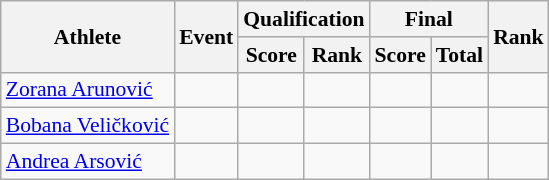<table class="wikitable" style="font-size:90%">
<tr>
<th rowspan="2">Athlete</th>
<th rowspan="2">Event</th>
<th colspan="2">Qualification</th>
<th colspan="2">Final</th>
<th rowspan="2">Rank</th>
</tr>
<tr>
<th>Score</th>
<th>Rank</th>
<th>Score</th>
<th>Total</th>
</tr>
<tr>
<td><a href='#'>Zorana Arunović</a></td>
<td></td>
<td></td>
<td></td>
<td></td>
<td></td>
<td></td>
</tr>
<tr>
<td><a href='#'>Bobana Veličković</a></td>
<td></td>
<td></td>
<td></td>
<td></td>
<td></td>
<td></td>
</tr>
<tr>
<td><a href='#'>Andrea Arsović</a></td>
<td></td>
<td></td>
<td></td>
<td></td>
<td></td>
<td></td>
</tr>
</table>
